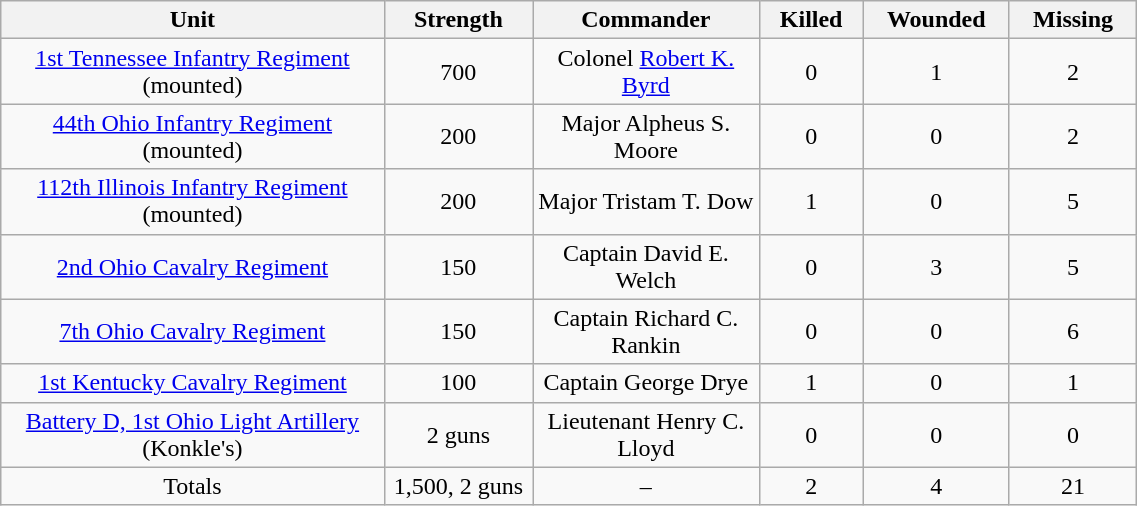<table class="wikitable" style="text-align:center; width:60%;">
<tr>
<th width=22%>Unit</th>
<th width=8%>Strength</th>
<th width=13%>Commander</th>
<th width=5%>Killed</th>
<th width=6%>Wounded</th>
<th width=6%>Missing</th>
</tr>
<tr>
<td rowspan=1><a href='#'>1st Tennessee Infantry Regiment</a> (mounted)</td>
<td>700</td>
<td>Colonel <a href='#'>Robert K. Byrd</a></td>
<td>0</td>
<td>1</td>
<td>2</td>
</tr>
<tr>
<td rowspan=1><a href='#'>44th Ohio Infantry Regiment</a> (mounted)</td>
<td>200</td>
<td>Major Alpheus S. Moore</td>
<td>0</td>
<td>0</td>
<td>2</td>
</tr>
<tr>
<td rowspan=1><a href='#'>112th Illinois Infantry Regiment</a> (mounted)</td>
<td>200</td>
<td>Major Tristam T. Dow</td>
<td>1</td>
<td>0</td>
<td>5</td>
</tr>
<tr>
<td rowspan=1><a href='#'>2nd Ohio Cavalry Regiment</a></td>
<td>150</td>
<td>Captain David E. Welch</td>
<td>0</td>
<td>3</td>
<td>5</td>
</tr>
<tr>
<td rowspan=1><a href='#'>7th Ohio Cavalry Regiment</a></td>
<td>150</td>
<td>Captain Richard C. Rankin</td>
<td>0</td>
<td>0</td>
<td>6</td>
</tr>
<tr>
<td rowspan=1><a href='#'>1st Kentucky Cavalry Regiment</a></td>
<td>100</td>
<td>Captain George Drye</td>
<td>1</td>
<td>0</td>
<td>1</td>
</tr>
<tr>
<td rowspan=1><a href='#'>Battery D, 1st Ohio Light Artillery</a> (Konkle's)</td>
<td>2 guns</td>
<td>Lieutenant Henry C. Lloyd</td>
<td>0</td>
<td>0</td>
<td>0</td>
</tr>
<tr>
<td rowspan=1>Totals</td>
<td>1,500, 2 guns</td>
<td>–</td>
<td>2</td>
<td>4</td>
<td>21</td>
</tr>
</table>
